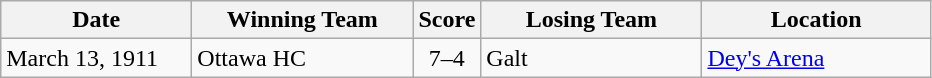<table class="wikitable">
<tr>
<th width="120">Date</th>
<th width="140">Winning Team</th>
<th width="5">Score</th>
<th width="140">Losing Team</th>
<th width="145">Location</th>
</tr>
<tr>
<td>March 13, 1911</td>
<td>Ottawa HC</td>
<td align="center">7–4</td>
<td>Galt</td>
<td><a href='#'>Dey's Arena</a></td>
</tr>
</table>
